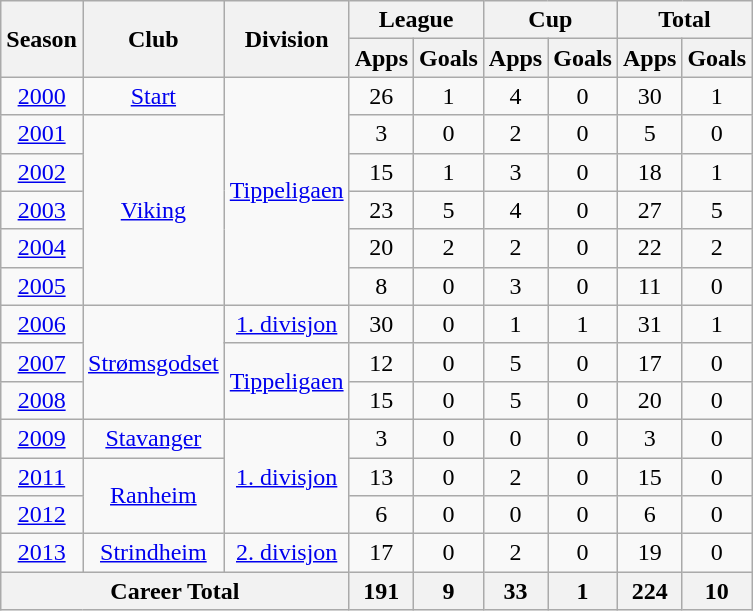<table class="wikitable" style="text-align: center;">
<tr>
<th rowspan="2">Season</th>
<th rowspan="2">Club</th>
<th rowspan="2">Division</th>
<th colspan="2">League</th>
<th colspan="2">Cup</th>
<th colspan="2">Total</th>
</tr>
<tr>
<th>Apps</th>
<th>Goals</th>
<th>Apps</th>
<th>Goals</th>
<th>Apps</th>
<th>Goals</th>
</tr>
<tr>
<td><a href='#'>2000</a></td>
<td rowspan="1" valign="center"><a href='#'>Start</a></td>
<td rowspan="6" valign="center"><a href='#'>Tippeligaen</a></td>
<td>26</td>
<td>1</td>
<td>4</td>
<td>0</td>
<td>30</td>
<td>1</td>
</tr>
<tr>
<td><a href='#'>2001</a></td>
<td rowspan="5" valign="center"><a href='#'>Viking</a></td>
<td>3</td>
<td>0</td>
<td>2</td>
<td>0</td>
<td>5</td>
<td>0</td>
</tr>
<tr>
<td><a href='#'>2002</a></td>
<td>15</td>
<td>1</td>
<td>3</td>
<td>0</td>
<td>18</td>
<td>1</td>
</tr>
<tr>
<td><a href='#'>2003</a></td>
<td>23</td>
<td>5</td>
<td>4</td>
<td>0</td>
<td>27</td>
<td>5</td>
</tr>
<tr>
<td><a href='#'>2004</a></td>
<td>20</td>
<td>2</td>
<td>2</td>
<td>0</td>
<td>22</td>
<td>2</td>
</tr>
<tr>
<td><a href='#'>2005</a></td>
<td>8</td>
<td>0</td>
<td>3</td>
<td>0</td>
<td>11</td>
<td>0</td>
</tr>
<tr>
<td><a href='#'>2006</a></td>
<td rowspan="3" valign="center"><a href='#'>Strømsgodset</a></td>
<td rowspan="1" valign="center"><a href='#'>1. divisjon</a></td>
<td>30</td>
<td>0</td>
<td>1</td>
<td>1</td>
<td>31</td>
<td>1</td>
</tr>
<tr>
<td><a href='#'>2007</a></td>
<td rowspan="2" valign="center"><a href='#'>Tippeligaen</a></td>
<td>12</td>
<td>0</td>
<td>5</td>
<td>0</td>
<td>17</td>
<td>0</td>
</tr>
<tr>
<td><a href='#'>2008</a></td>
<td>15</td>
<td>0</td>
<td>5</td>
<td>0</td>
<td>20</td>
<td>0</td>
</tr>
<tr>
<td><a href='#'>2009</a></td>
<td rowspan="1" valign="center"><a href='#'>Stavanger</a></td>
<td rowspan="3" valign="center"><a href='#'>1. divisjon</a></td>
<td>3</td>
<td>0</td>
<td>0</td>
<td>0</td>
<td>3</td>
<td>0</td>
</tr>
<tr>
<td><a href='#'>2011</a></td>
<td rowspan="2" valign="center"><a href='#'>Ranheim</a></td>
<td>13</td>
<td>0</td>
<td>2</td>
<td>0</td>
<td>15</td>
<td>0</td>
</tr>
<tr>
<td><a href='#'>2012</a></td>
<td>6</td>
<td>0</td>
<td>0</td>
<td>0</td>
<td>6</td>
<td>0</td>
</tr>
<tr>
<td><a href='#'>2013</a></td>
<td rowspan="1" valign="center"><a href='#'>Strindheim</a></td>
<td rowspan="1" valign="center"><a href='#'>2. divisjon</a></td>
<td>17</td>
<td>0</td>
<td>2</td>
<td>0</td>
<td>19</td>
<td>0</td>
</tr>
<tr>
<th colspan="3">Career Total</th>
<th>191</th>
<th>9</th>
<th>33</th>
<th>1</th>
<th>224</th>
<th>10</th>
</tr>
</table>
